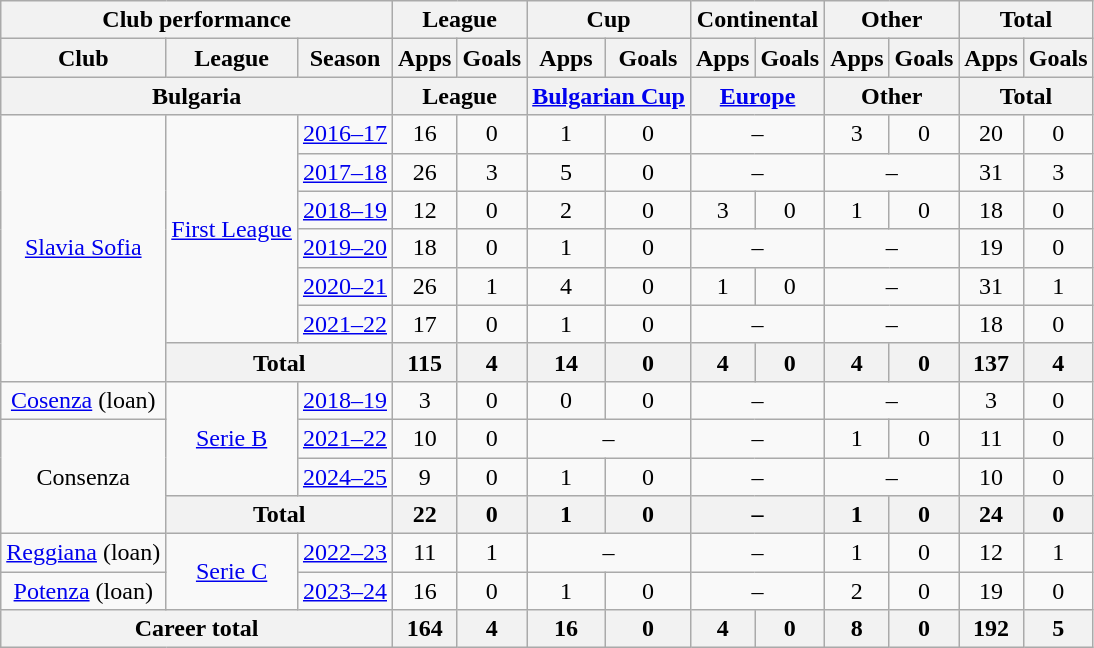<table class="wikitable" style="text-align: center">
<tr>
<th Colspan="3">Club performance</th>
<th Colspan="2">League</th>
<th Colspan="2">Cup</th>
<th Colspan="2">Continental</th>
<th Colspan="2">Other</th>
<th Colspan="3">Total</th>
</tr>
<tr>
<th>Club</th>
<th>League</th>
<th>Season</th>
<th>Apps</th>
<th>Goals</th>
<th>Apps</th>
<th>Goals</th>
<th>Apps</th>
<th>Goals</th>
<th>Apps</th>
<th>Goals</th>
<th>Apps</th>
<th>Goals</th>
</tr>
<tr>
<th Colspan="3">Bulgaria</th>
<th Colspan="2">League</th>
<th Colspan="2"><a href='#'>Bulgarian Cup</a></th>
<th Colspan="2"><a href='#'>Europe</a></th>
<th Colspan="2">Other</th>
<th Colspan="2">Total</th>
</tr>
<tr>
<td rowspan="7" valign="center"><a href='#'>Slavia Sofia</a></td>
<td rowspan="6"><a href='#'>First League</a></td>
<td><a href='#'>2016–17</a></td>
<td>16</td>
<td>0</td>
<td>1</td>
<td>0</td>
<td colspan="2">–</td>
<td>3</td>
<td>0</td>
<td>20</td>
<td>0</td>
</tr>
<tr>
<td><a href='#'>2017–18</a></td>
<td>26</td>
<td>3</td>
<td>5</td>
<td>0</td>
<td colspan="2">–</td>
<td colspan="2">–</td>
<td>31</td>
<td>3</td>
</tr>
<tr>
<td><a href='#'>2018–19</a></td>
<td>12</td>
<td>0</td>
<td>2</td>
<td>0</td>
<td>3</td>
<td>0</td>
<td>1</td>
<td>0</td>
<td>18</td>
<td>0</td>
</tr>
<tr>
<td><a href='#'>2019–20</a></td>
<td>18</td>
<td>0</td>
<td>1</td>
<td>0</td>
<td colspan="2">–</td>
<td colspan="2">–</td>
<td>19</td>
<td>0</td>
</tr>
<tr>
<td><a href='#'>2020–21</a></td>
<td>26</td>
<td>1</td>
<td>4</td>
<td>0</td>
<td>1</td>
<td>0</td>
<td colspan="2">–</td>
<td>31</td>
<td>1</td>
</tr>
<tr>
<td><a href='#'>2021–22</a></td>
<td>17</td>
<td>0</td>
<td>1</td>
<td>0</td>
<td colspan="2">–</td>
<td colspan="2">–</td>
<td>18</td>
<td>0</td>
</tr>
<tr>
<th colspan="2">Total</th>
<th>115</th>
<th>4</th>
<th>14</th>
<th>0</th>
<th>4</th>
<th>0</th>
<th>4</th>
<th>0</th>
<th>137</th>
<th>4</th>
</tr>
<tr>
<td valign="center"><a href='#'>Cosenza</a> (loan)</td>
<td rowspan="3"><a href='#'>Serie B</a></td>
<td><a href='#'>2018–19</a></td>
<td>3</td>
<td>0</td>
<td>0</td>
<td>0</td>
<td colspan="2">–</td>
<td colspan="2">–</td>
<td>3</td>
<td>0</td>
</tr>
<tr>
<td rowspan="3" valign="center">Consenza</td>
<td><a href='#'>2021–22</a></td>
<td>10</td>
<td>0</td>
<td colspan="2">–</td>
<td colspan="2">–</td>
<td>1</td>
<td>0</td>
<td>11</td>
<td>0</td>
</tr>
<tr>
<td><a href='#'>2024–25</a></td>
<td>9</td>
<td>0</td>
<td>1</td>
<td>0</td>
<td colspan="2">–</td>
<td colspan="2">–</td>
<td>10</td>
<td>0</td>
</tr>
<tr>
<th colspan="2">Total</th>
<th>22</th>
<th>0</th>
<th>1</th>
<th>0</th>
<th colspan="2">–</th>
<th>1</th>
<th>0</th>
<th>24</th>
<th>0</th>
</tr>
<tr>
<td><a href='#'>Reggiana</a> (loan)</td>
<td rowspan="2"><a href='#'>Serie C</a></td>
<td><a href='#'>2022–23</a></td>
<td>11</td>
<td>1</td>
<td colspan="2">–</td>
<td colspan="2">–</td>
<td>1</td>
<td>0</td>
<td>12</td>
<td>1</td>
</tr>
<tr>
<td><a href='#'>Potenza</a> (loan)</td>
<td><a href='#'>2023–24</a></td>
<td>16</td>
<td>0</td>
<td>1</td>
<td>0</td>
<td colspan="2">–</td>
<td>2</td>
<td>0</td>
<td>19</td>
<td>0</td>
</tr>
<tr>
<th colspan="3">Career total</th>
<th>164</th>
<th>4</th>
<th>16</th>
<th>0</th>
<th>4</th>
<th>0</th>
<th>8</th>
<th>0</th>
<th>192</th>
<th>5</th>
</tr>
</table>
